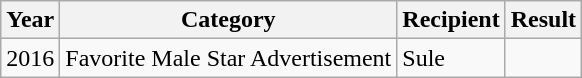<table class="wikitable">
<tr>
<th>Year</th>
<th>Category</th>
<th>Recipient</th>
<th>Result</th>
</tr>
<tr>
<td>2016</td>
<td>Favorite Male Star Advertisement</td>
<td>Sule</td>
<td></td>
</tr>
</table>
